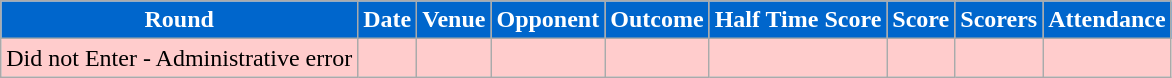<table class="wikitable">
<tr>
<td style="background:#0066CC; color:#FFFFFF; text-align:center;"><strong>Round</strong></td>
<td style="background:#0066CC; color:#FFFFFF; text-align:center;"><strong>Date</strong></td>
<td style="background:#0066CC; color:#FFFFFF; text-align:center;"><strong>Venue</strong></td>
<td style="background:#0066CC; color:#FFFFFF; text-align:center;"><strong>Opponent</strong></td>
<td style="background:#0066CC; color:#FFFFFF; text-align:center;"><strong>Outcome</strong></td>
<td style="background:#0066CC; color:#FFFFFF; text-align:center;"><strong>Half Time Score</strong></td>
<td style="background:#0066CC; color:#FFFFFF; text-align:center;"><strong>Score</strong></td>
<td style="background:#0066CC; color:#FFFFFF; text-align:center;"><strong>Scorers</strong></td>
<td style="background:#0066CC; color:#FFFFFF; text-align:center;"><strong>Attendance</strong></td>
</tr>
<tr bgcolor="#FFCCCC">
<td>Did not Enter - Administrative error</td>
<td></td>
<td></td>
<td></td>
<td></td>
<td></td>
<td></td>
<td></td>
<td></td>
</tr>
</table>
